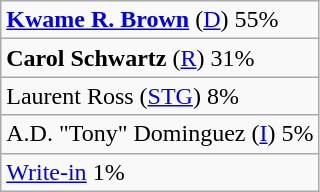<table class="wikitable">
<tr>
<td><strong><a href='#'>Kwame R. Brown</a></strong> (<a href='#'>D</a>) 55%</td>
</tr>
<tr>
<td><strong>Carol Schwartz</strong> (<a href='#'>R</a>) 31%</td>
</tr>
<tr>
<td>Laurent Ross (<a href='#'>STG</a>) 8%</td>
</tr>
<tr>
<td>A.D. "Tony" Dominguez (<a href='#'>I</a>) 5%</td>
</tr>
<tr>
<td><a href='#'>Write-in</a> 1%</td>
</tr>
</table>
